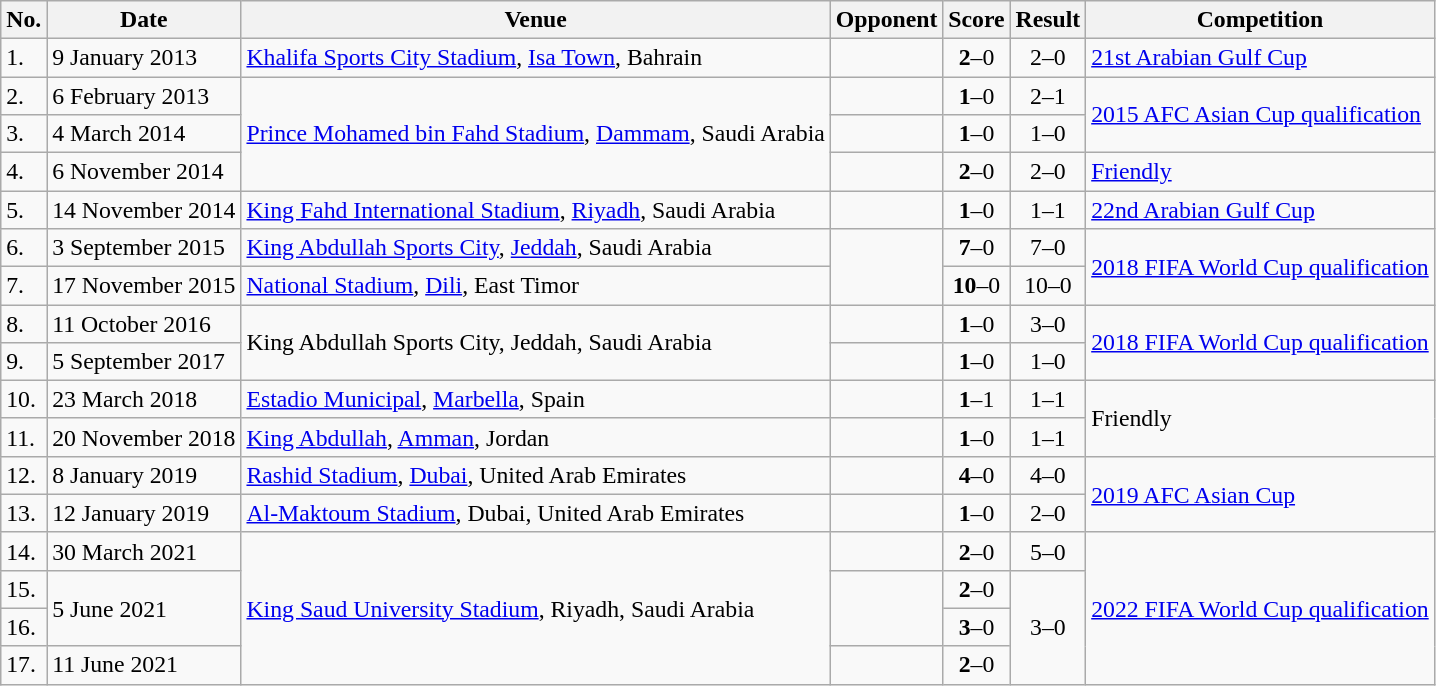<table class="wikitable" style="font-size:99%">
<tr>
<th>No.</th>
<th>Date</th>
<th>Venue</th>
<th>Opponent</th>
<th>Score</th>
<th>Result</th>
<th>Competition</th>
</tr>
<tr>
<td>1.</td>
<td>9 January 2013</td>
<td><a href='#'>Khalifa Sports City Stadium</a>, <a href='#'>Isa Town</a>, Bahrain</td>
<td></td>
<td align=center><strong>2</strong>–0</td>
<td align=center>2–0</td>
<td><a href='#'>21st Arabian Gulf Cup</a></td>
</tr>
<tr>
<td>2.</td>
<td>6 February 2013</td>
<td rowspan=3><a href='#'>Prince Mohamed bin Fahd Stadium</a>, <a href='#'>Dammam</a>, Saudi Arabia</td>
<td></td>
<td align=center><strong>1</strong>–0</td>
<td align=center>2–1</td>
<td rowspan=2><a href='#'>2015 AFC Asian Cup qualification</a></td>
</tr>
<tr>
<td>3.</td>
<td>4 March 2014</td>
<td></td>
<td align=center><strong>1</strong>–0</td>
<td align=center>1–0</td>
</tr>
<tr>
<td>4.</td>
<td>6 November 2014</td>
<td></td>
<td align=center><strong>2</strong>–0</td>
<td align=center>2–0</td>
<td><a href='#'>Friendly</a></td>
</tr>
<tr>
<td>5.</td>
<td>14 November 2014</td>
<td><a href='#'>King Fahd International Stadium</a>, <a href='#'>Riyadh</a>, Saudi Arabia</td>
<td></td>
<td align=center><strong>1</strong>–0</td>
<td align=center>1–1</td>
<td><a href='#'>22nd Arabian Gulf Cup</a></td>
</tr>
<tr>
<td>6.</td>
<td>3 September 2015</td>
<td><a href='#'>King Abdullah Sports City</a>, <a href='#'>Jeddah</a>, Saudi Arabia</td>
<td rowspan=2></td>
<td align=center><strong>7</strong>–0</td>
<td align=center>7–0</td>
<td rowspan=2><a href='#'>2018 FIFA World Cup qualification</a></td>
</tr>
<tr>
<td>7.</td>
<td>17 November 2015</td>
<td><a href='#'>National Stadium</a>, <a href='#'>Dili</a>, East Timor</td>
<td align=center><strong>10</strong>–0</td>
<td align=center>10–0</td>
</tr>
<tr>
<td>8.</td>
<td>11 October 2016</td>
<td rowspan=2>King Abdullah Sports City, Jeddah, Saudi Arabia</td>
<td></td>
<td align=center><strong>1</strong>–0</td>
<td align=center>3–0</td>
<td rowspan=2><a href='#'>2018 FIFA World Cup qualification</a></td>
</tr>
<tr>
<td>9.</td>
<td>5 September 2017</td>
<td></td>
<td align=center><strong>1</strong>–0</td>
<td align=center>1–0</td>
</tr>
<tr>
<td>10.</td>
<td>23 March 2018</td>
<td><a href='#'>Estadio Municipal</a>, <a href='#'>Marbella</a>, Spain</td>
<td></td>
<td align=center><strong>1</strong>–1</td>
<td align=center>1–1</td>
<td rowspan=2>Friendly</td>
</tr>
<tr>
<td>11.</td>
<td>20 November 2018</td>
<td><a href='#'>King Abdullah</a>, <a href='#'>Amman</a>, Jordan</td>
<td></td>
<td align=center><strong>1</strong>–0</td>
<td align=center>1–1</td>
</tr>
<tr>
<td>12.</td>
<td>8 January 2019</td>
<td><a href='#'>Rashid Stadium</a>, <a href='#'>Dubai</a>, United Arab Emirates</td>
<td></td>
<td align=center><strong>4</strong>–0</td>
<td align=center>4–0</td>
<td rowspan=2><a href='#'>2019 AFC Asian Cup</a></td>
</tr>
<tr>
<td>13.</td>
<td>12 January 2019</td>
<td><a href='#'>Al-Maktoum Stadium</a>, Dubai, United Arab Emirates</td>
<td></td>
<td align=center><strong>1</strong>–0</td>
<td align=center>2–0</td>
</tr>
<tr>
<td>14.</td>
<td>30 March 2021</td>
<td rowspan=4><a href='#'>King Saud University Stadium</a>, Riyadh, Saudi Arabia</td>
<td></td>
<td align=center><strong>2</strong>–0</td>
<td align=center>5–0</td>
<td rowspan=4><a href='#'>2022 FIFA World Cup qualification</a></td>
</tr>
<tr>
<td>15.</td>
<td rowspan=2>5 June 2021</td>
<td rowspan=2></td>
<td align=center><strong>2</strong>–0</td>
<td rowspan=3 align=center>3–0</td>
</tr>
<tr>
<td>16.</td>
<td align=center><strong>3</strong>–0</td>
</tr>
<tr>
<td>17.</td>
<td>11 June 2021</td>
<td></td>
<td align=center><strong>2</strong>–0</td>
</tr>
</table>
